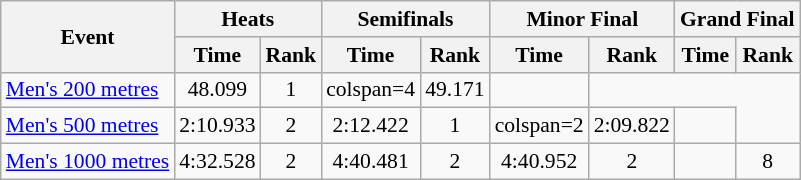<table class=wikitable style="text-align:center; font-size:90%">
<tr>
<th rowspan="2">Event</th>
<th colspan="2">Heats</th>
<th colspan="2">Semifinals</th>
<th colspan="2">Minor Final</th>
<th colspan="2">Grand Final</th>
</tr>
<tr>
<th>Time</th>
<th>Rank</th>
<th>Time</th>
<th>Rank</th>
<th>Time</th>
<th>Rank</th>
<th>Time</th>
<th>Rank</th>
</tr>
<tr>
<td align=left><a href='#'>Men's 200 metres</a></td>
<td>48.099</td>
<td>1 <strong></strong></td>
<td>colspan=4 </td>
<td>49.171</td>
<td></td>
</tr>
<tr>
<td align=left><a href='#'>Men's 500 metres</a></td>
<td>2:10.933</td>
<td>2 <strong></strong></td>
<td>2:12.422</td>
<td>1 <strong></strong></td>
<td>colspan=2 </td>
<td>2:09.822</td>
<td></td>
</tr>
<tr>
<td align=left><a href='#'>Men's 1000 metres</a></td>
<td>4:32.528</td>
<td>2 <strong></strong></td>
<td>4:40.481</td>
<td>2 <strong></strong></td>
<td>4:40.952</td>
<td>2</td>
<td></td>
<td>8</td>
</tr>
</table>
